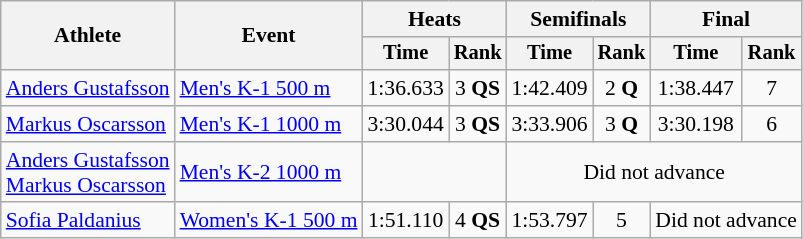<table class="wikitable" style="font-size:90%">
<tr>
<th rowspan=2>Athlete</th>
<th rowspan=2>Event</th>
<th colspan=2>Heats</th>
<th colspan=2>Semifinals</th>
<th colspan=2>Final</th>
</tr>
<tr style="font-size:95%">
<th>Time</th>
<th>Rank</th>
<th>Time</th>
<th>Rank</th>
<th>Time</th>
<th>Rank</th>
</tr>
<tr align=center>
<td align=left><a href='#'>Anders Gustafsson</a></td>
<td align=left><a href='#'>Men's K-1 500 m</a></td>
<td>1:36.633</td>
<td>3 <strong>QS</strong></td>
<td>1:42.409</td>
<td>2 <strong>Q</strong></td>
<td>1:38.447</td>
<td>7</td>
</tr>
<tr align=center>
<td align=left><a href='#'>Markus Oscarsson</a></td>
<td align=left><a href='#'>Men's K-1 1000 m</a></td>
<td>3:30.044</td>
<td>3 <strong>QS</strong></td>
<td>3:33.906</td>
<td>3 <strong>Q</strong></td>
<td>3:30.198</td>
<td>6</td>
</tr>
<tr align=center>
<td align=left><a href='#'>Anders Gustafsson</a> <br> <a href='#'>Markus Oscarsson</a></td>
<td align=left><a href='#'>Men's K-2 1000 m</a></td>
<td colspan=2></td>
<td colspan=4>Did not advance</td>
</tr>
<tr align=center>
<td align=left><a href='#'>Sofia Paldanius</a></td>
<td align=left><a href='#'>Women's K-1 500 m</a></td>
<td>1:51.110</td>
<td>4 <strong>QS</strong></td>
<td>1:53.797</td>
<td>5</td>
<td colspan=2>Did not advance</td>
</tr>
</table>
